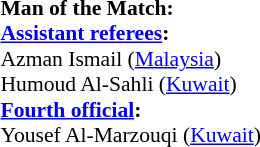<table width=50% style="font-size: 90%">
<tr>
<td><br><strong>Man of the Match:</strong><br><strong><a href='#'>Assistant referees</a>:</strong>
<br>Azman Ismail (<a href='#'>Malaysia</a>)
<br>Humoud Al-Sahli (<a href='#'>Kuwait</a>)
<br><strong><a href='#'>Fourth official</a>:</strong>
<br>Yousef Al-Marzouqi (<a href='#'>Kuwait</a>)</td>
</tr>
</table>
